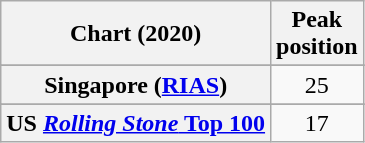<table class="wikitable sortable plainrowheaders" style="text-align:center">
<tr>
<th scope="col">Chart (2020)</th>
<th scope="col">Peak<br>position</th>
</tr>
<tr>
</tr>
<tr>
</tr>
<tr>
</tr>
<tr>
<th scope="row">Singapore (<a href='#'>RIAS</a>)</th>
<td>25</td>
</tr>
<tr>
</tr>
<tr>
</tr>
<tr>
</tr>
<tr>
<th scope="row">US <a href='#'><em>Rolling Stone</em> Top 100</a></th>
<td>17</td>
</tr>
</table>
